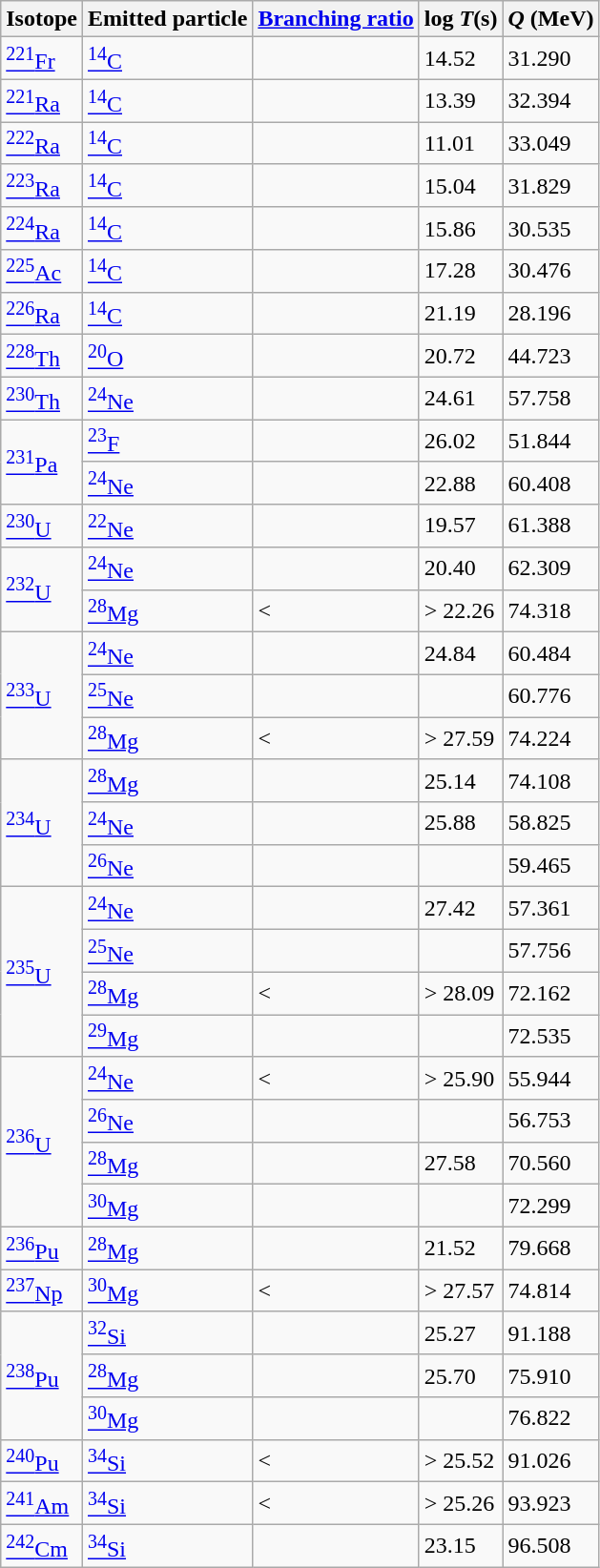<table class="wikitable">
<tr>
<th>Isotope</th>
<th>Emitted particle</th>
<th><a href='#'>Branching ratio</a></th>
<th>log <em>T</em>(s)</th>
<th><em>Q</em> (MeV)</th>
</tr>
<tr>
<td><a href='#'><sup>221</sup>Fr</a></td>
<td><a href='#'><sup>14</sup>C</a></td>
<td></td>
<td>14.52</td>
<td>31.290</td>
</tr>
<tr>
<td><a href='#'><sup>221</sup>Ra</a></td>
<td><a href='#'><sup>14</sup>C</a></td>
<td></td>
<td>13.39</td>
<td>32.394</td>
</tr>
<tr>
<td><a href='#'><sup>222</sup>Ra</a></td>
<td><a href='#'><sup>14</sup>C</a></td>
<td></td>
<td>11.01</td>
<td>33.049</td>
</tr>
<tr>
<td><a href='#'><sup>223</sup>Ra</a></td>
<td><a href='#'><sup>14</sup>C</a></td>
<td></td>
<td>15.04</td>
<td>31.829</td>
</tr>
<tr>
<td><a href='#'><sup>224</sup>Ra</a></td>
<td><a href='#'><sup>14</sup>C</a></td>
<td></td>
<td>15.86</td>
<td>30.535</td>
</tr>
<tr>
<td><a href='#'><sup>225</sup>Ac</a></td>
<td><a href='#'><sup>14</sup>C</a></td>
<td></td>
<td>17.28</td>
<td>30.476</td>
</tr>
<tr>
<td><a href='#'><sup>226</sup>Ra</a></td>
<td><a href='#'><sup>14</sup>C</a></td>
<td></td>
<td>21.19</td>
<td>28.196</td>
</tr>
<tr>
<td><a href='#'><sup>228</sup>Th</a></td>
<td><a href='#'><sup>20</sup>O</a></td>
<td></td>
<td>20.72</td>
<td>44.723</td>
</tr>
<tr>
<td><a href='#'><sup>230</sup>Th</a></td>
<td><a href='#'><sup>24</sup>Ne</a></td>
<td></td>
<td>24.61</td>
<td>57.758</td>
</tr>
<tr>
<td rowspan="2"><a href='#'><sup>231</sup>Pa</a></td>
<td><a href='#'><sup>23</sup>F</a></td>
<td></td>
<td>26.02</td>
<td>51.844</td>
</tr>
<tr>
<td><a href='#'><sup>24</sup>Ne</a></td>
<td></td>
<td>22.88</td>
<td>60.408</td>
</tr>
<tr>
<td><a href='#'><sup>230</sup>U</a></td>
<td><a href='#'><sup>22</sup>Ne</a></td>
<td></td>
<td>19.57</td>
<td>61.388</td>
</tr>
<tr>
<td rowspan="2"><a href='#'><sup>232</sup>U</a></td>
<td><a href='#'><sup>24</sup>Ne</a></td>
<td></td>
<td>20.40</td>
<td>62.309</td>
</tr>
<tr>
<td><a href='#'><sup>28</sup>Mg</a></td>
<td>< </td>
<td>> 22.26</td>
<td>74.318</td>
</tr>
<tr>
<td rowspan="3"><a href='#'><sup>233</sup>U</a></td>
<td><a href='#'><sup>24</sup>Ne</a></td>
<td></td>
<td>24.84</td>
<td>60.484</td>
</tr>
<tr>
<td><a href='#'><sup>25</sup>Ne</a></td>
<td></td>
<td></td>
<td>60.776</td>
</tr>
<tr>
<td><a href='#'><sup>28</sup>Mg</a></td>
<td><</td>
<td>> 27.59</td>
<td>74.224</td>
</tr>
<tr>
<td rowspan="3"><a href='#'><sup>234</sup>U</a></td>
<td><a href='#'><sup>28</sup>Mg</a></td>
<td></td>
<td>25.14</td>
<td>74.108</td>
</tr>
<tr>
<td><a href='#'><sup>24</sup>Ne</a></td>
<td></td>
<td>25.88</td>
<td>58.825</td>
</tr>
<tr>
<td><a href='#'><sup>26</sup>Ne</a></td>
<td></td>
<td></td>
<td>59.465</td>
</tr>
<tr>
<td rowspan="4"><a href='#'><sup>235</sup>U</a></td>
<td><a href='#'><sup>24</sup>Ne</a></td>
<td></td>
<td>27.42</td>
<td>57.361</td>
</tr>
<tr>
<td><a href='#'><sup>25</sup>Ne</a></td>
<td></td>
<td></td>
<td>57.756</td>
</tr>
<tr>
<td><a href='#'><sup>28</sup>Mg</a></td>
<td>< </td>
<td>> 28.09</td>
<td>72.162</td>
</tr>
<tr>
<td><a href='#'><sup>29</sup>Mg</a></td>
<td></td>
<td></td>
<td>72.535</td>
</tr>
<tr>
<td rowspan="4"><a href='#'><sup>236</sup>U</a></td>
<td><a href='#'><sup>24</sup>Ne</a></td>
<td>< </td>
<td>> 25.90</td>
<td>55.944</td>
</tr>
<tr>
<td><a href='#'><sup>26</sup>Ne</a></td>
<td></td>
<td></td>
<td>56.753</td>
</tr>
<tr>
<td><a href='#'><sup>28</sup>Mg</a></td>
<td></td>
<td>27.58</td>
<td>70.560</td>
</tr>
<tr>
<td><a href='#'><sup>30</sup>Mg</a></td>
<td></td>
<td></td>
<td>72.299</td>
</tr>
<tr>
<td><a href='#'><sup>236</sup>Pu</a></td>
<td><a href='#'><sup>28</sup>Mg</a></td>
<td></td>
<td>21.52</td>
<td>79.668</td>
</tr>
<tr>
<td><a href='#'><sup>237</sup>Np</a></td>
<td><a href='#'><sup>30</sup>Mg</a></td>
<td>< </td>
<td>> 27.57</td>
<td>74.814</td>
</tr>
<tr>
<td rowspan="3"><a href='#'><sup>238</sup>Pu</a></td>
<td><a href='#'><sup>32</sup>Si</a></td>
<td></td>
<td>25.27</td>
<td>91.188</td>
</tr>
<tr>
<td><a href='#'><sup>28</sup>Mg</a></td>
<td></td>
<td>25.70</td>
<td>75.910</td>
</tr>
<tr>
<td><a href='#'><sup>30</sup>Mg</a></td>
<td></td>
<td></td>
<td>76.822</td>
</tr>
<tr>
<td><a href='#'><sup>240</sup>Pu</a></td>
<td><a href='#'><sup>34</sup>Si</a></td>
<td>< </td>
<td>> 25.52</td>
<td>91.026</td>
</tr>
<tr>
<td><a href='#'><sup>241</sup>Am</a></td>
<td><a href='#'><sup>34</sup>Si</a></td>
<td>< </td>
<td>> 25.26</td>
<td>93.923</td>
</tr>
<tr>
<td><a href='#'><sup>242</sup>Cm</a></td>
<td><a href='#'><sup>34</sup>Si</a></td>
<td></td>
<td>23.15</td>
<td>96.508</td>
</tr>
</table>
